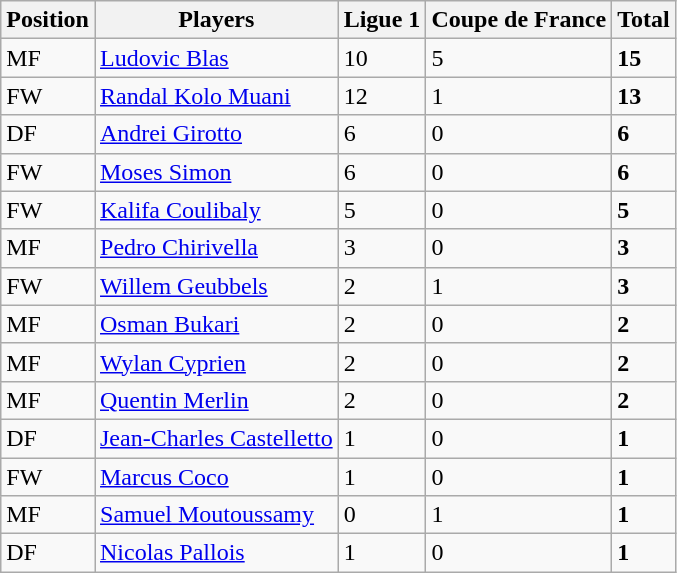<table class="wikitable">
<tr>
<th>Position</th>
<th>Players</th>
<th>Ligue 1</th>
<th>Coupe de France</th>
<th>Total</th>
</tr>
<tr>
<td>MF</td>
<td> <a href='#'>Ludovic Blas</a></td>
<td>10</td>
<td>5</td>
<td><strong>15</strong></td>
</tr>
<tr>
<td>FW</td>
<td> <a href='#'>Randal Kolo Muani</a></td>
<td>12</td>
<td>1</td>
<td><strong>13</strong></td>
</tr>
<tr>
<td>DF</td>
<td> <a href='#'>Andrei Girotto</a></td>
<td>6</td>
<td>0</td>
<td><strong>6</strong></td>
</tr>
<tr>
<td>FW</td>
<td> <a href='#'>Moses Simon</a></td>
<td>6</td>
<td>0</td>
<td><strong>6</strong></td>
</tr>
<tr>
<td>FW</td>
<td> <a href='#'>Kalifa Coulibaly</a></td>
<td>5</td>
<td>0</td>
<td><strong>5</strong></td>
</tr>
<tr>
<td>MF</td>
<td> <a href='#'>Pedro Chirivella</a></td>
<td>3</td>
<td>0</td>
<td><strong>3</strong></td>
</tr>
<tr>
<td>FW</td>
<td> <a href='#'>Willem Geubbels</a></td>
<td>2</td>
<td>1</td>
<td><strong>3</strong></td>
</tr>
<tr>
<td>MF</td>
<td> <a href='#'>Osman Bukari</a></td>
<td>2</td>
<td>0</td>
<td><strong>2</strong></td>
</tr>
<tr>
<td>MF</td>
<td> <a href='#'>Wylan Cyprien</a></td>
<td>2</td>
<td>0</td>
<td><strong>2</strong></td>
</tr>
<tr>
<td>MF</td>
<td> <a href='#'>Quentin Merlin</a></td>
<td>2</td>
<td>0</td>
<td><strong>2</strong></td>
</tr>
<tr>
<td>DF</td>
<td> <a href='#'>Jean-Charles Castelletto</a></td>
<td>1</td>
<td>0</td>
<td><strong>1</strong></td>
</tr>
<tr>
<td>FW</td>
<td> <a href='#'>Marcus Coco</a></td>
<td>1</td>
<td>0</td>
<td><strong>1</strong></td>
</tr>
<tr>
<td>MF</td>
<td> <a href='#'>Samuel Moutoussamy</a></td>
<td>0</td>
<td>1</td>
<td><strong>1</strong></td>
</tr>
<tr>
<td>DF</td>
<td> <a href='#'>Nicolas Pallois</a></td>
<td>1</td>
<td>0</td>
<td><strong>1</strong></td>
</tr>
</table>
